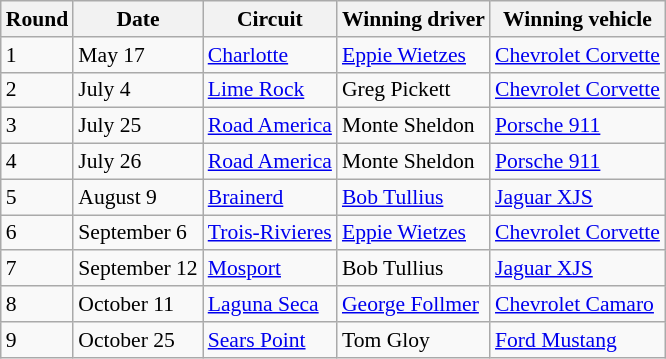<table class="wikitable" style="font-size: 90%;">
<tr>
<th>Round</th>
<th>Date</th>
<th>Circuit</th>
<th>Winning driver</th>
<th>Winning vehicle</th>
</tr>
<tr>
<td>1</td>
<td>May 17</td>
<td> <a href='#'>Charlotte</a></td>
<td> <a href='#'>Eppie Wietzes</a></td>
<td><a href='#'>Chevrolet Corvette</a></td>
</tr>
<tr>
<td>2</td>
<td>July 4</td>
<td> <a href='#'>Lime Rock</a></td>
<td> Greg Pickett</td>
<td><a href='#'>Chevrolet Corvette</a></td>
</tr>
<tr>
<td>3</td>
<td>July 25</td>
<td> <a href='#'>Road America</a></td>
<td> Monte Sheldon</td>
<td><a href='#'>Porsche 911</a></td>
</tr>
<tr>
<td>4</td>
<td>July 26</td>
<td> <a href='#'>Road America</a></td>
<td> Monte Sheldon</td>
<td><a href='#'>Porsche 911</a></td>
</tr>
<tr>
<td>5</td>
<td>August 9</td>
<td> <a href='#'>Brainerd</a></td>
<td> <a href='#'>Bob Tullius</a></td>
<td><a href='#'>Jaguar XJS</a></td>
</tr>
<tr>
<td>6</td>
<td>September 6</td>
<td> <a href='#'>Trois-Rivieres</a></td>
<td> <a href='#'>Eppie Wietzes</a></td>
<td><a href='#'>Chevrolet Corvette</a></td>
</tr>
<tr>
<td>7</td>
<td>September 12</td>
<td> <a href='#'>Mosport</a></td>
<td> Bob Tullius</td>
<td><a href='#'>Jaguar XJS</a></td>
</tr>
<tr>
<td>8</td>
<td>October 11</td>
<td> <a href='#'>Laguna Seca</a></td>
<td> <a href='#'>George Follmer</a></td>
<td><a href='#'>Chevrolet Camaro</a></td>
</tr>
<tr>
<td>9</td>
<td>October 25</td>
<td> <a href='#'>Sears Point</a></td>
<td> Tom Gloy</td>
<td><a href='#'>Ford Mustang</a></td>
</tr>
</table>
